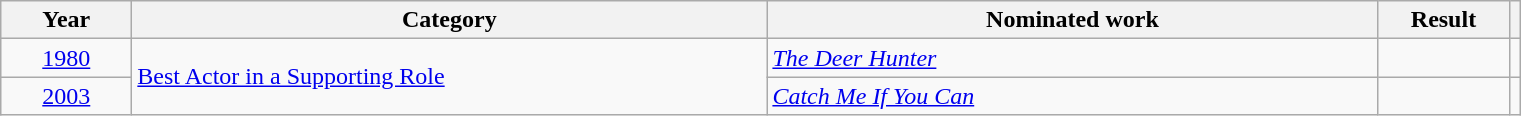<table class=wikitable>
<tr>
<th scope="col" style="width:5em;">Year</th>
<th scope="col" style="width:26em;">Category</th>
<th scope="col" style="width:25em;">Nominated work</th>
<th scope="col" style="width:5em;">Result</th>
<th></th>
</tr>
<tr>
<td style="text-align:center;"><a href='#'>1980</a></td>
<td rowspan="2"><a href='#'>Best Actor in a Supporting Role</a></td>
<td><em><a href='#'>The Deer Hunter</a></em></td>
<td></td>
<td style="text-align:center;"></td>
</tr>
<tr>
<td style="text-align:center;"><a href='#'>2003</a></td>
<td><em><a href='#'>Catch Me If You Can</a></em></td>
<td></td>
<td style="text-align:center;"></td>
</tr>
</table>
